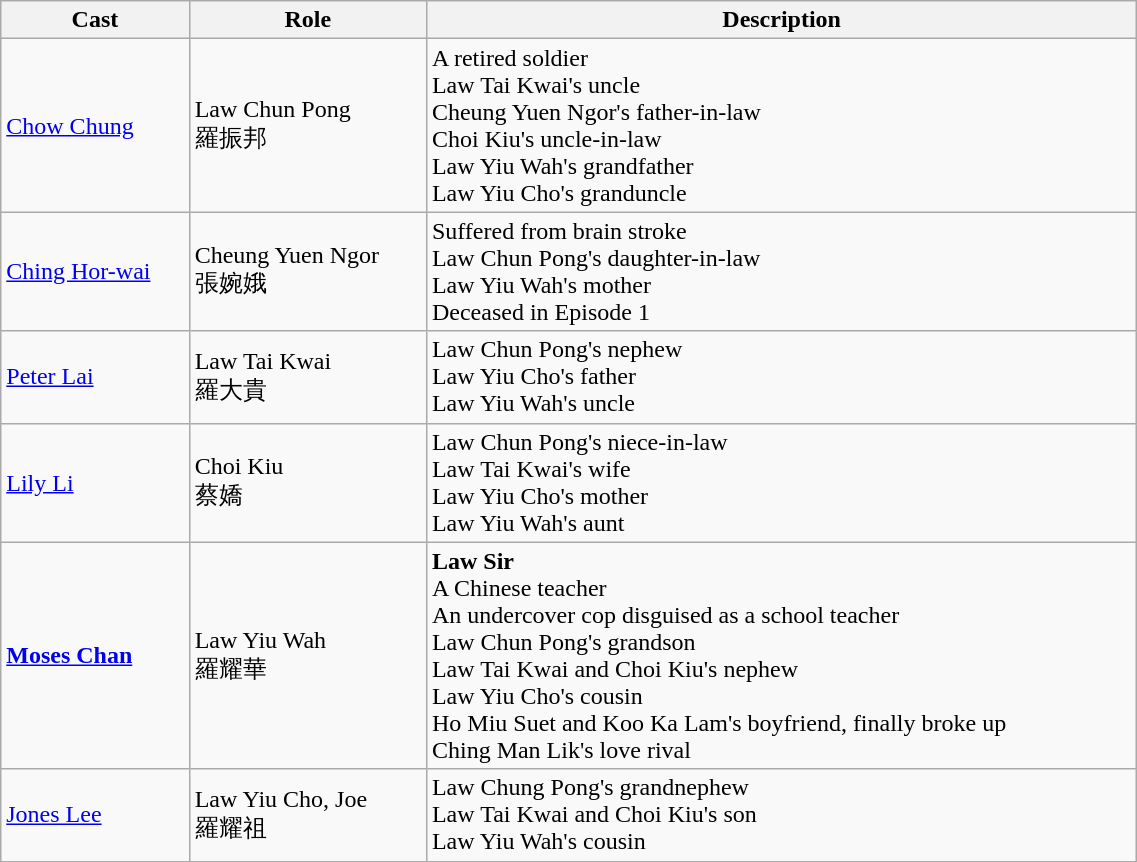<table class="wikitable" width="60%">
<tr>
<th>Cast</th>
<th>Role</th>
<th>Description</th>
</tr>
<tr>
<td><a href='#'>Chow Chung</a></td>
<td>Law Chun Pong<br>羅振邦</td>
<td>A retired soldier<br>Law Tai Kwai's uncle<br>Cheung Yuen Ngor's father-in-law<br>Choi Kiu's uncle-in-law<br>Law Yiu Wah's grandfather<br>Law Yiu Cho's granduncle</td>
</tr>
<tr>
<td><a href='#'>Ching Hor-wai</a></td>
<td>Cheung Yuen Ngor<br>張婉娥</td>
<td>Suffered from brain stroke<br>Law Chun Pong's daughter-in-law<br>Law Yiu Wah's mother<br>Deceased in Episode 1</td>
</tr>
<tr>
<td><a href='#'>Peter Lai</a></td>
<td>Law Tai Kwai<br>羅大貴</td>
<td>Law Chun Pong's nephew<br>Law Yiu Cho's father<br>Law Yiu Wah's uncle</td>
</tr>
<tr>
<td><a href='#'>Lily Li</a></td>
<td>Choi Kiu<br>蔡嬌</td>
<td>Law Chun Pong's niece-in-law<br>Law Tai Kwai's wife<br>Law Yiu Cho's mother<br>Law Yiu Wah's aunt</td>
</tr>
<tr>
<td><strong><a href='#'>Moses Chan</a></strong></td>
<td>Law Yiu Wah<br>羅耀華</td>
<td><strong>Law Sir</strong><br>A Chinese teacher<br>An undercover cop disguised as a school teacher<br>Law Chun Pong's grandson<br>Law Tai Kwai and Choi Kiu's nephew<br>Law Yiu Cho's cousin<br>Ho Miu Suet and Koo Ka Lam's boyfriend, finally broke up<br>Ching Man Lik's love rival</td>
</tr>
<tr>
<td><a href='#'>Jones Lee</a></td>
<td>Law Yiu Cho, Joe<br>羅耀祖</td>
<td>Law Chung Pong's grandnephew<br>Law Tai Kwai and Choi Kiu's son<br>Law Yiu Wah's cousin</td>
</tr>
<tr>
</tr>
</table>
